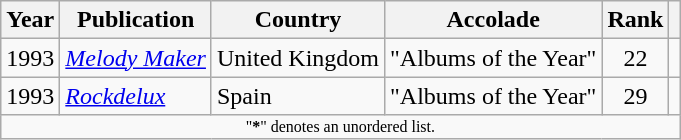<table class="wikitable sortable" style="margin:0 1em 1em 0;">
<tr>
<th>Year</th>
<th>Publication</th>
<th>Country</th>
<th>Accolade</th>
<th>Rank</th>
<th class=unsortable></th>
</tr>
<tr>
<td align=center>1993</td>
<td><em><a href='#'>Melody Maker</a></em></td>
<td>United Kingdom</td>
<td>"Albums of the Year"</td>
<td align=center>22</td>
<td></td>
</tr>
<tr>
<td align=center>1993</td>
<td><em><a href='#'>Rockdelux</a></em></td>
<td>Spain</td>
<td>"Albums of the Year"</td>
<td align=center>29</td>
<td></td>
</tr>
<tr class="sortbottom">
<td colspan="6"  style="font-size:8pt; text-align:center;">"<strong>*</strong>" denotes an unordered list.</td>
</tr>
</table>
